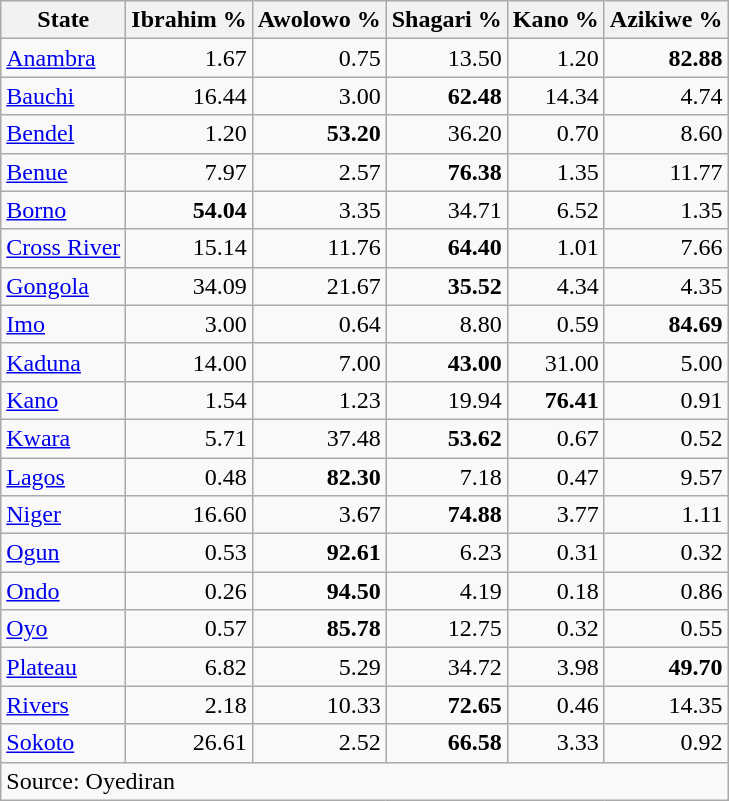<table class=wikitable sortable style=text-align:right>
<tr>
<th>State</th>
<th>Ibrahim %</th>
<th>Awolowo %</th>
<th>Shagari %</th>
<th>Kano %</th>
<th>Azikiwe %</th>
</tr>
<tr>
<td align=left><a href='#'>Anambra</a></td>
<td>1.67</td>
<td>0.75</td>
<td>13.50</td>
<td>1.20</td>
<td><strong>82.88</strong></td>
</tr>
<tr>
<td align=left><a href='#'>Bauchi</a></td>
<td>16.44</td>
<td>3.00</td>
<td><strong>62.48</strong></td>
<td>14.34</td>
<td>4.74</td>
</tr>
<tr>
<td align=left><a href='#'>Bendel</a></td>
<td>1.20</td>
<td><strong>53.20</strong></td>
<td>36.20</td>
<td>0.70</td>
<td>8.60</td>
</tr>
<tr>
<td align=left><a href='#'>Benue</a></td>
<td>7.97</td>
<td>2.57</td>
<td><strong>76.38</strong></td>
<td>1.35</td>
<td>11.77</td>
</tr>
<tr>
<td align=left><a href='#'>Borno</a></td>
<td><strong>54.04</strong></td>
<td>3.35</td>
<td>34.71</td>
<td>6.52</td>
<td>1.35</td>
</tr>
<tr>
<td align=left><a href='#'>Cross River</a></td>
<td>15.14</td>
<td>11.76</td>
<td><strong>64.40</strong></td>
<td>1.01</td>
<td>7.66</td>
</tr>
<tr>
<td align=left><a href='#'>Gongola</a></td>
<td>34.09</td>
<td>21.67</td>
<td><strong>35.52</strong></td>
<td>4.34</td>
<td>4.35</td>
</tr>
<tr>
<td align=left><a href='#'>Imo</a></td>
<td>3.00</td>
<td>0.64</td>
<td>8.80</td>
<td>0.59</td>
<td><strong>84.69</strong></td>
</tr>
<tr>
<td align=left><a href='#'>Kaduna</a></td>
<td>14.00</td>
<td>7.00</td>
<td><strong>43.00</strong></td>
<td>31.00</td>
<td>5.00</td>
</tr>
<tr>
<td align=left><a href='#'>Kano</a></td>
<td>1.54</td>
<td>1.23</td>
<td>19.94</td>
<td><strong>76.41</strong></td>
<td>0.91</td>
</tr>
<tr>
<td align=left><a href='#'>Kwara</a></td>
<td>5.71</td>
<td>37.48</td>
<td><strong>53.62</strong></td>
<td>0.67</td>
<td>0.52</td>
</tr>
<tr>
<td align=left><a href='#'>Lagos</a></td>
<td>0.48</td>
<td><strong>82.30</strong></td>
<td>7.18</td>
<td>0.47</td>
<td>9.57</td>
</tr>
<tr>
<td align=left><a href='#'>Niger</a></td>
<td>16.60</td>
<td>3.67</td>
<td><strong>74.88</strong></td>
<td>3.77</td>
<td>1.11</td>
</tr>
<tr>
<td align=left><a href='#'>Ogun</a></td>
<td>0.53</td>
<td><strong>92.61</strong></td>
<td>6.23</td>
<td>0.31</td>
<td>0.32</td>
</tr>
<tr>
<td align=left><a href='#'>Ondo</a></td>
<td>0.26</td>
<td><strong>94.50</strong></td>
<td>4.19</td>
<td>0.18</td>
<td>0.86</td>
</tr>
<tr>
<td align=left><a href='#'>Oyo</a></td>
<td>0.57</td>
<td><strong>85.78</strong></td>
<td>12.75</td>
<td>0.32</td>
<td>0.55</td>
</tr>
<tr>
<td align=left><a href='#'>Plateau</a></td>
<td>6.82</td>
<td>5.29</td>
<td>34.72</td>
<td>3.98</td>
<td><strong>49.70</strong></td>
</tr>
<tr>
<td align=left><a href='#'>Rivers</a></td>
<td>2.18</td>
<td>10.33</td>
<td><strong>72.65</strong></td>
<td>0.46</td>
<td>14.35</td>
</tr>
<tr>
<td align=left><a href='#'>Sokoto</a></td>
<td>26.61</td>
<td>2.52</td>
<td><strong>66.58</strong></td>
<td>3.33</td>
<td>0.92</td>
</tr>
<tr>
<td align=left colspan=6>Source: Oyediran</td>
</tr>
</table>
